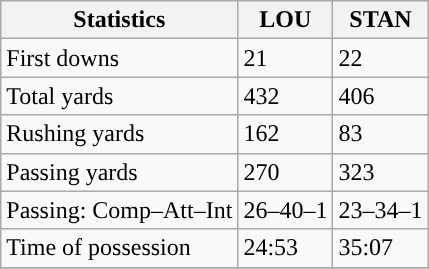<table class="wikitable" style="float: left;">
<tr>
<th>Statistics</th>
<th>LOU</th>
<th>STAN</th>
</tr>
<tr>
<td>First downs</td>
<td>21</td>
<td>22</td>
</tr>
<tr>
<td>Total yards</td>
<td>432</td>
<td>406</td>
</tr>
<tr>
<td>Rushing yards</td>
<td>162</td>
<td>83</td>
</tr>
<tr>
<td>Passing yards</td>
<td>270</td>
<td>323</td>
</tr>
<tr>
<td>Passing: Comp–Att–Int</td>
<td>26–40–1</td>
<td>23–34–1</td>
</tr>
<tr>
<td>Time of possession</td>
<td>24:53</td>
<td>35:07</td>
</tr>
<tr>
</tr>
</table>
